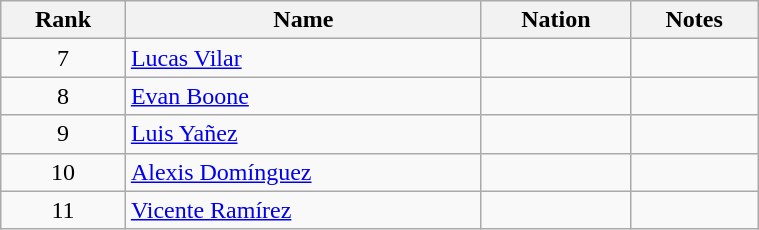<table class="wikitable sortable" style="text-align:center" width=40%>
<tr>
<th>Rank</th>
<th>Name</th>
<th>Nation</th>
<th>Notes</th>
</tr>
<tr>
<td>7</td>
<td align=left><a href='#'>Lucas Vilar</a></td>
<td align=left></td>
<td></td>
</tr>
<tr>
<td>8</td>
<td align=left><a href='#'>Evan Boone</a></td>
<td align=left></td>
<td></td>
</tr>
<tr>
<td>9</td>
<td align=left><a href='#'>Luis Yañez</a></td>
<td align=left></td>
<td></td>
</tr>
<tr>
<td>10</td>
<td align=left><a href='#'>Alexis Domínguez</a></td>
<td align=left></td>
<td></td>
</tr>
<tr>
<td>11</td>
<td align=left><a href='#'>Vicente Ramírez</a></td>
<td align=left></td>
<td></td>
</tr>
</table>
